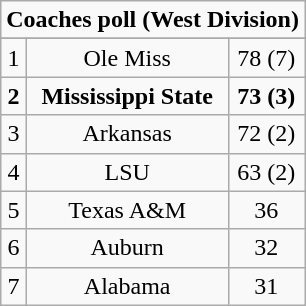<table class="wikitable" style="display: inline-table;">
<tr>
<td align="center" Colspan="3"><strong>Coaches poll (West Division)</strong></td>
</tr>
<tr align="center">
</tr>
<tr align="center">
<td>1</td>
<td>Ole Miss</td>
<td>78 (7)</td>
</tr>
<tr align="center">
<td><strong>2</strong></td>
<td><strong>Mississippi State</strong></td>
<td><strong>73 (3)</strong></td>
</tr>
<tr align="center">
<td>3</td>
<td>Arkansas</td>
<td>72 (2)</td>
</tr>
<tr align="center">
<td>4</td>
<td>LSU</td>
<td>63 (2)</td>
</tr>
<tr align="center">
<td>5</td>
<td>Texas A&M</td>
<td>36</td>
</tr>
<tr align="center">
<td>6</td>
<td>Auburn</td>
<td>32</td>
</tr>
<tr align="center">
<td>7</td>
<td>Alabama</td>
<td>31</td>
</tr>
</table>
